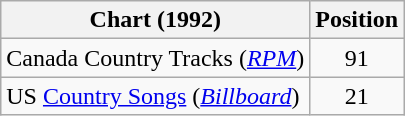<table class="wikitable sortable">
<tr>
<th scope="col">Chart (1992)</th>
<th scope="col">Position</th>
</tr>
<tr>
<td>Canada Country Tracks (<em><a href='#'>RPM</a></em>)</td>
<td align="center">91</td>
</tr>
<tr>
<td>US <a href='#'>Country Songs</a> (<em><a href='#'>Billboard</a></em>)</td>
<td align="center">21</td>
</tr>
</table>
